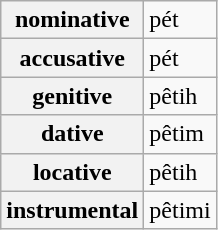<table class="wikitable">
<tr>
<th>nominative</th>
<td>pét</td>
</tr>
<tr>
<th>accusative</th>
<td>pét</td>
</tr>
<tr>
<th>genitive</th>
<td>pêtih</td>
</tr>
<tr>
<th>dative</th>
<td>pêtim</td>
</tr>
<tr>
<th>locative</th>
<td>pêtih</td>
</tr>
<tr>
<th>instrumental</th>
<td>pêtimi</td>
</tr>
</table>
